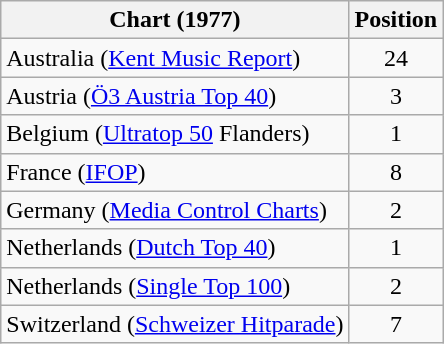<table class="wikitable sortable">
<tr>
<th>Chart (1977)</th>
<th>Position</th>
</tr>
<tr>
<td>Australia (<a href='#'>Kent Music Report</a>)</td>
<td align="center">24</td>
</tr>
<tr>
<td>Austria (<a href='#'>Ö3 Austria Top 40</a>)</td>
<td align="center">3</td>
</tr>
<tr>
<td>Belgium (<a href='#'>Ultratop 50</a> Flanders)</td>
<td align="center">1</td>
</tr>
<tr>
<td>France (<a href='#'>IFOP</a>)</td>
<td align="center">8</td>
</tr>
<tr>
<td>Germany (<a href='#'>Media Control Charts</a>)</td>
<td align="center">2</td>
</tr>
<tr>
<td>Netherlands (<a href='#'>Dutch Top 40</a>)</td>
<td align="center">1</td>
</tr>
<tr>
<td>Netherlands (<a href='#'>Single Top 100</a>)</td>
<td align="center">2</td>
</tr>
<tr>
<td>Switzerland (<a href='#'>Schweizer Hitparade</a>)</td>
<td align="center">7</td>
</tr>
</table>
